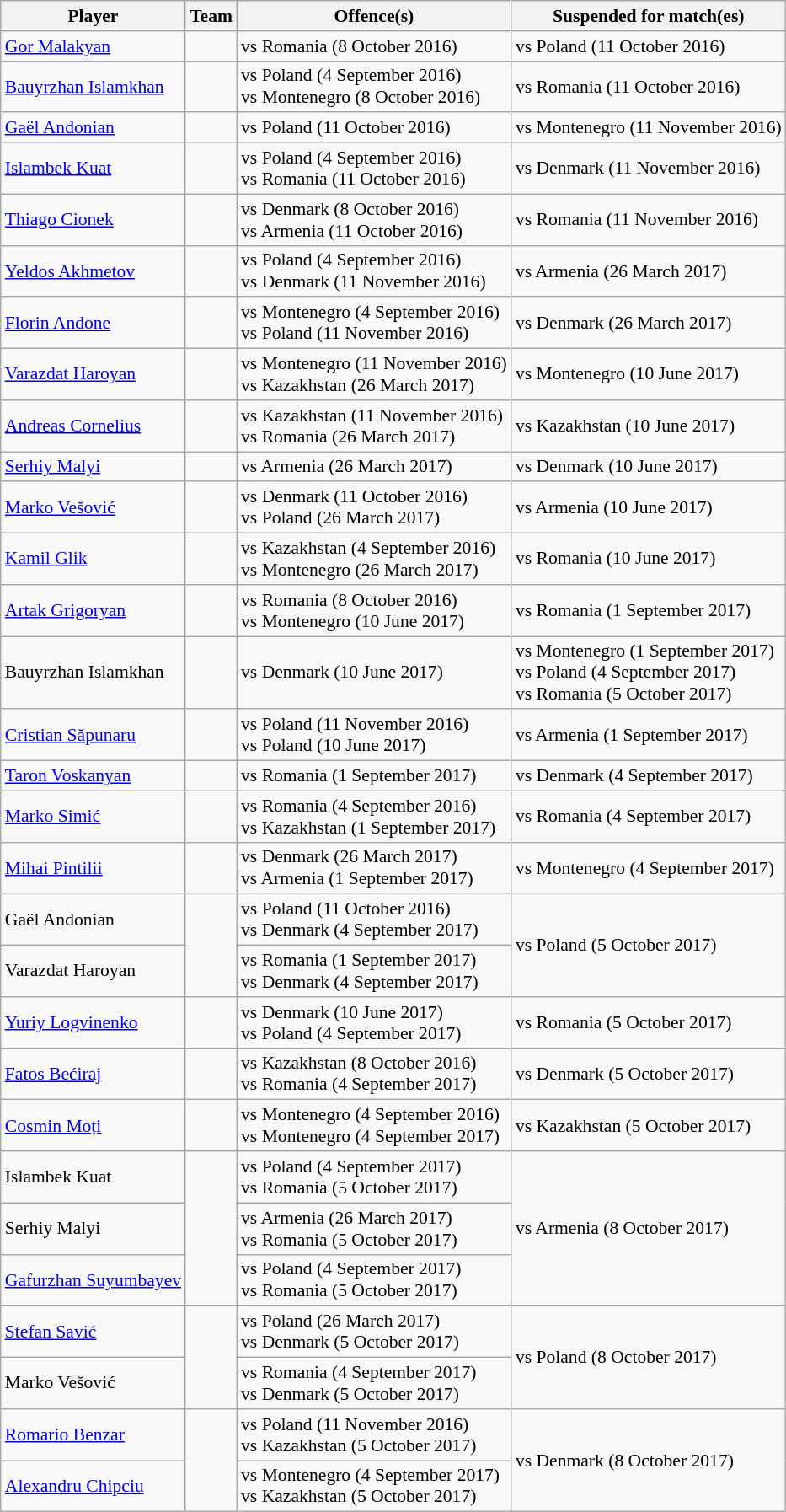<table class="wikitable sortable" style="font-size:90%">
<tr>
<th>Player</th>
<th>Team</th>
<th>Offence(s)</th>
<th>Suspended for match(es)</th>
</tr>
<tr>
<td><a href='#'>Gor Malakyan</a></td>
<td></td>
<td> vs Romania (8 October 2016)</td>
<td>vs Poland (11 October 2016)</td>
</tr>
<tr>
<td><a href='#'>Bauyrzhan Islamkhan</a></td>
<td></td>
<td> vs Poland (4 September 2016)<br> vs Montenegro (8 October 2016)</td>
<td>vs Romania (11 October 2016)</td>
</tr>
<tr>
<td><a href='#'>Gaël Andonian</a></td>
<td></td>
<td> vs Poland (11 October 2016)</td>
<td>vs Montenegro (11 November 2016)</td>
</tr>
<tr>
<td><a href='#'>Islambek Kuat</a></td>
<td></td>
<td> vs Poland (4 September 2016)<br> vs Romania (11 October 2016)</td>
<td>vs Denmark (11 November 2016)</td>
</tr>
<tr>
<td><a href='#'>Thiago Cionek</a></td>
<td></td>
<td> vs Denmark (8 October 2016)<br> vs Armenia (11 October 2016)</td>
<td>vs Romania (11 November 2016)</td>
</tr>
<tr>
<td><a href='#'>Yeldos Akhmetov</a></td>
<td></td>
<td> vs Poland (4 September 2016)<br> vs Denmark (11 November 2016)</td>
<td>vs Armenia (26 March 2017)</td>
</tr>
<tr>
<td><a href='#'>Florin Andone</a></td>
<td></td>
<td> vs Montenegro (4 September 2016)<br> vs Poland (11 November 2016)</td>
<td>vs Denmark (26 March 2017)</td>
</tr>
<tr>
<td><a href='#'>Varazdat Haroyan</a></td>
<td></td>
<td> vs Montenegro (11 November 2016)<br> vs Kazakhstan (26 March 2017)</td>
<td>vs Montenegro (10 June 2017)</td>
</tr>
<tr>
<td><a href='#'>Andreas Cornelius</a></td>
<td></td>
<td> vs Kazakhstan (11 November 2016)<br> vs Romania (26 March 2017)</td>
<td>vs Kazakhstan (10 June 2017)</td>
</tr>
<tr>
<td><a href='#'>Serhiy Malyi</a></td>
<td></td>
<td> vs Armenia (26 March 2017)</td>
<td>vs Denmark (10 June 2017)</td>
</tr>
<tr>
<td><a href='#'>Marko Vešović</a></td>
<td></td>
<td> vs Denmark (11 October 2016)<br> vs Poland (26 March 2017)</td>
<td>vs Armenia (10 June 2017)</td>
</tr>
<tr>
<td><a href='#'>Kamil Glik</a></td>
<td></td>
<td> vs Kazakhstan (4 September 2016)<br> vs Montenegro (26 March 2017)</td>
<td>vs Romania (10 June 2017)</td>
</tr>
<tr>
<td><a href='#'>Artak Grigoryan</a></td>
<td></td>
<td> vs Romania (8 October 2016)<br> vs Montenegro (10 June 2017)</td>
<td>vs Romania (1 September 2017)</td>
</tr>
<tr>
<td>Bauyrzhan Islamkhan</td>
<td></td>
<td> vs Denmark (10 June 2017)</td>
<td>vs Montenegro (1 September 2017)<br>vs Poland (4 September 2017)<br>vs Romania (5 October 2017)</td>
</tr>
<tr>
<td><a href='#'>Cristian Săpunaru</a></td>
<td></td>
<td> vs Poland (11 November 2016)<br> vs Poland (10 June 2017)</td>
<td>vs Armenia (1 September 2017)</td>
</tr>
<tr>
<td><a href='#'>Taron Voskanyan</a></td>
<td></td>
<td> vs Romania (1 September 2017)</td>
<td>vs Denmark (4 September 2017)</td>
</tr>
<tr>
<td><a href='#'>Marko Simić</a></td>
<td></td>
<td> vs Romania (4 September 2016)<br> vs Kazakhstan (1 September 2017)</td>
<td>vs Romania (4 September 2017)</td>
</tr>
<tr>
<td><a href='#'>Mihai Pintilii</a></td>
<td></td>
<td> vs Denmark (26 March 2017)<br> vs Armenia (1 September 2017)</td>
<td>vs Montenegro (4 September 2017)</td>
</tr>
<tr>
<td>Gaël Andonian</td>
<td rowspan=2></td>
<td> vs Poland (11 October 2016)<br> vs Denmark (4 September 2017)</td>
<td rowspan=2>vs Poland (5 October 2017)</td>
</tr>
<tr>
<td>Varazdat Haroyan</td>
<td> vs Romania (1 September 2017)<br> vs Denmark (4 September 2017)</td>
</tr>
<tr>
<td><a href='#'>Yuriy Logvinenko</a></td>
<td></td>
<td> vs Denmark (10 June 2017)<br> vs Poland (4 September 2017)</td>
<td>vs Romania (5 October 2017)</td>
</tr>
<tr>
<td><a href='#'>Fatos Bećiraj</a></td>
<td></td>
<td> vs Kazakhstan (8 October 2016)<br> vs Romania (4 September 2017)</td>
<td>vs Denmark (5 October 2017)</td>
</tr>
<tr>
<td><a href='#'>Cosmin Moți</a></td>
<td></td>
<td> vs Montenegro (4 September 2016)<br> vs Montenegro (4 September 2017)</td>
<td>vs Kazakhstan (5 October 2017)</td>
</tr>
<tr>
<td>Islambek Kuat</td>
<td rowspan=3></td>
<td> vs Poland (4 September 2017)<br> vs Romania (5 October 2017)</td>
<td rowspan=3>vs Armenia (8 October 2017)</td>
</tr>
<tr>
<td>Serhiy Malyi</td>
<td> vs Armenia (26 March 2017)<br> vs Romania (5 October 2017)</td>
</tr>
<tr>
<td><a href='#'>Gafurzhan Suyumbayev</a></td>
<td> vs Poland (4 September 2017)<br> vs Romania (5 October 2017)</td>
</tr>
<tr>
<td><a href='#'>Stefan Savić</a></td>
<td rowspan=2></td>
<td> vs Poland (26 March 2017)<br> vs Denmark (5 October 2017)</td>
<td rowspan=2>vs Poland (8 October 2017)</td>
</tr>
<tr>
<td>Marko Vešović</td>
<td> vs Romania (4 September 2017)<br> vs Denmark (5 October 2017)</td>
</tr>
<tr>
<td><a href='#'>Romario Benzar</a></td>
<td rowspan=2></td>
<td> vs Poland (11 November 2016)<br> vs Kazakhstan (5 October 2017)</td>
<td rowspan=2>vs Denmark (8 October 2017)</td>
</tr>
<tr>
<td><a href='#'>Alexandru Chipciu</a></td>
<td> vs Montenegro (4 September 2017)<br> vs Kazakhstan (5 October 2017)</td>
</tr>
</table>
